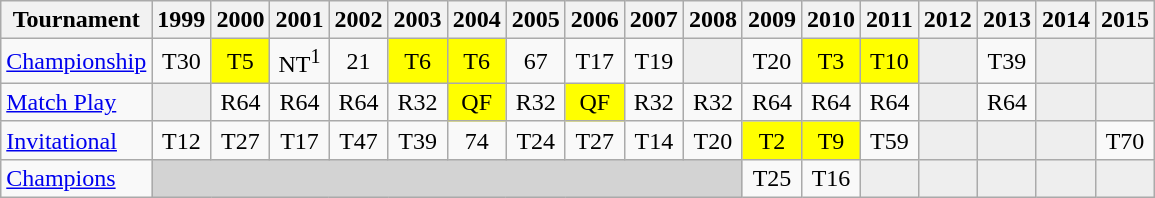<table class="wikitable" style="text-align:center;">
<tr>
<th>Tournament</th>
<th>1999</th>
<th>2000</th>
<th>2001</th>
<th>2002</th>
<th>2003</th>
<th>2004</th>
<th>2005</th>
<th>2006</th>
<th>2007</th>
<th>2008</th>
<th>2009</th>
<th>2010</th>
<th>2011</th>
<th>2012</th>
<th>2013</th>
<th>2014</th>
<th>2015</th>
</tr>
<tr>
<td align="left"><a href='#'>Championship</a></td>
<td>T30</td>
<td style="background:yellow;">T5</td>
<td>NT<sup>1</sup></td>
<td>21</td>
<td style="background:yellow;">T6</td>
<td style="background:yellow;">T6</td>
<td>67</td>
<td>T17</td>
<td>T19</td>
<td style="background:#eeeeee;"></td>
<td>T20</td>
<td style="background:yellow;">T3</td>
<td style="background:yellow;">T10</td>
<td style="background:#eeeeee;"></td>
<td>T39</td>
<td style="background:#eeeeee;"></td>
<td style="background:#eeeeee;"></td>
</tr>
<tr>
<td align="left"><a href='#'>Match Play</a></td>
<td style="background:#eeeeee;"></td>
<td>R64</td>
<td>R64</td>
<td>R64</td>
<td>R32</td>
<td style="background:yellow;">QF</td>
<td>R32</td>
<td style="background:yellow;">QF</td>
<td>R32</td>
<td>R32</td>
<td>R64</td>
<td>R64</td>
<td>R64</td>
<td style="background:#eeeeee;"></td>
<td>R64</td>
<td style="background:#eeeeee;"></td>
<td style="background:#eeeeee;"></td>
</tr>
<tr>
<td align="left"><a href='#'>Invitational</a></td>
<td>T12</td>
<td>T27</td>
<td>T17</td>
<td>T47</td>
<td>T39</td>
<td>74</td>
<td>T24</td>
<td>T27</td>
<td>T14</td>
<td>T20</td>
<td style="background:yellow;">T2</td>
<td style="background:yellow;">T9</td>
<td>T59</td>
<td style="background:#eeeeee;"></td>
<td style="background:#eeeeee;"></td>
<td style="background:#eeeeee;"></td>
<td>T70</td>
</tr>
<tr>
<td align="left"><a href='#'>Champions</a></td>
<td colspan=10 style="background:#D3D3D3;"></td>
<td>T25</td>
<td>T16</td>
<td style="background:#eeeeee;"></td>
<td style="background:#eeeeee;"></td>
<td style="background:#eeeeee;"></td>
<td style="background:#eeeeee;"></td>
<td style="background:#eeeeee;"></td>
</tr>
</table>
